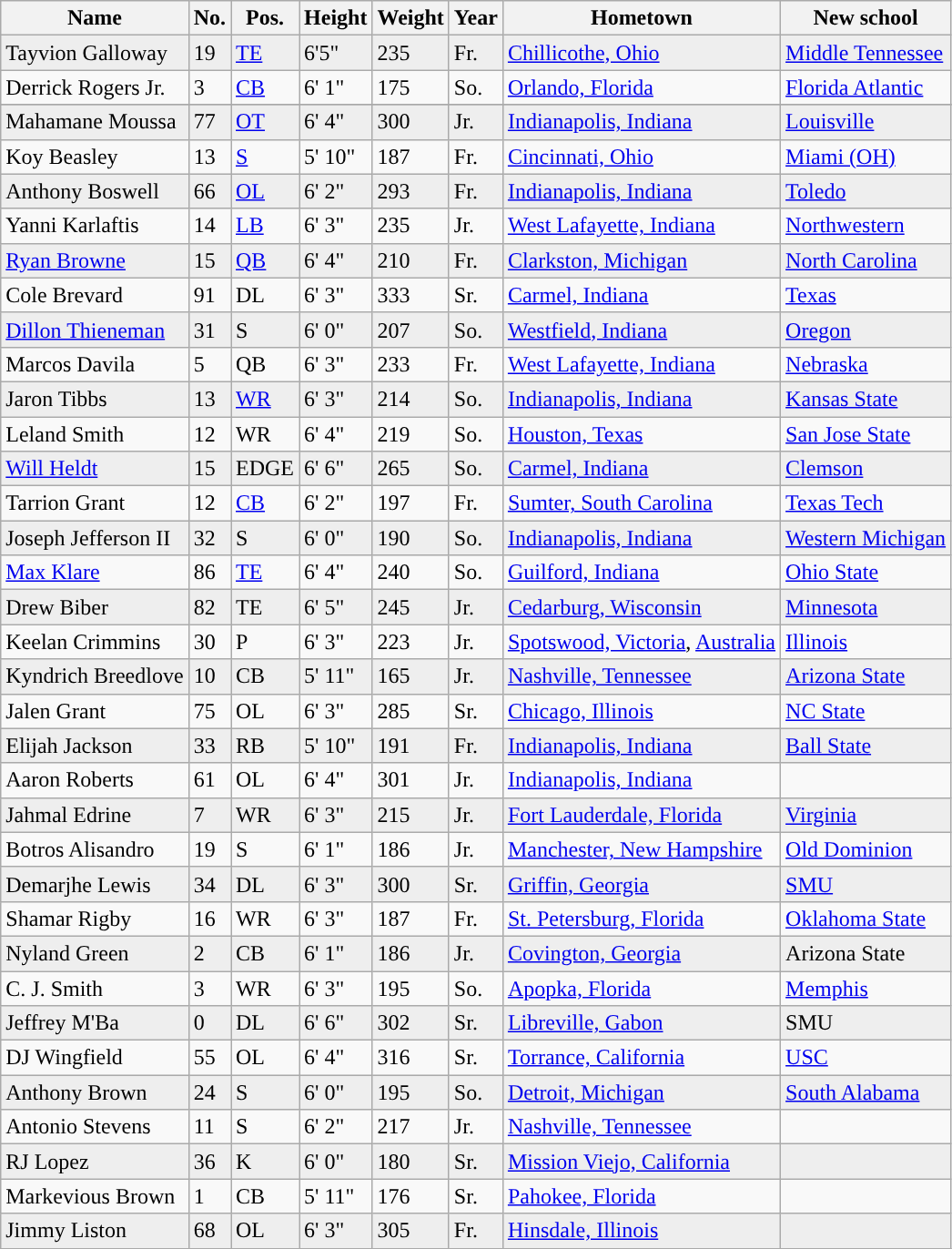<table class="wikitable sortable" style="text-align:left">
<tr>
<th>Name</th>
<th>No.</th>
<th>Pos.</th>
<th>Height</th>
<th>Weight</th>
<th>Year</th>
<th>Hometown</th>
<th>New school</th>
</tr>
<tr style="background:#eeeeee;">
<td>Tayvion Galloway</td>
<td>19</td>
<td><a href='#'>TE</a></td>
<td>6'5"</td>
<td>235</td>
<td>Fr.</td>
<td><a href='#'>Chillicothe, Ohio</a></td>
<td><a href='#'>Middle Tennessee</a></td>
</tr>
<tr>
<td>Derrick Rogers Jr.</td>
<td>3</td>
<td><a href='#'>CB</a></td>
<td>6' 1"</td>
<td>175</td>
<td>So.</td>
<td><a href='#'>Orlando, Florida</a></td>
<td><a href='#'>Florida Atlantic</a></td>
</tr>
<tr>
</tr>
<tr style="background:#eeeeee;">
<td>Mahamane Moussa</td>
<td>77</td>
<td><a href='#'>OT</a></td>
<td>6' 4"</td>
<td>300</td>
<td> Jr.</td>
<td><a href='#'>Indianapolis, Indiana</a></td>
<td><a href='#'>Louisville</a></td>
</tr>
<tr>
<td>Koy Beasley</td>
<td>13</td>
<td><a href='#'>S</a></td>
<td>5' 10"</td>
<td>187</td>
<td>Fr.</td>
<td><a href='#'>Cincinnati, Ohio</a></td>
<td><a href='#'>Miami (OH)</a></td>
</tr>
<tr style="background:#eeeeee;">
<td>Anthony Boswell</td>
<td>66</td>
<td><a href='#'>OL</a></td>
<td>6' 2"</td>
<td>293</td>
<td>Fr.</td>
<td><a href='#'>Indianapolis, Indiana</a></td>
<td><a href='#'>Toledo</a></td>
</tr>
<tr>
<td>Yanni Karlaftis</td>
<td>14</td>
<td><a href='#'>LB</a></td>
<td>6' 3"</td>
<td>235</td>
<td> Jr.</td>
<td><a href='#'>West Lafayette, Indiana</a></td>
<td><a href='#'>Northwestern</a></td>
</tr>
<tr style="background:#eeeeee;">
<td><a href='#'>Ryan Browne</a></td>
<td>15</td>
<td><a href='#'>QB</a></td>
<td>6' 4"</td>
<td>210</td>
<td> Fr.</td>
<td><a href='#'>Clarkston, Michigan</a></td>
<td><a href='#'>North Carolina</a></td>
</tr>
<tr>
<td>Cole Brevard</td>
<td>91</td>
<td>DL</td>
<td>6' 3"</td>
<td>333</td>
<td> Sr.</td>
<td><a href='#'>Carmel, Indiana</a></td>
<td><a href='#'>Texas</a></td>
</tr>
<tr style="background:#eeeeee;">
<td><a href='#'>Dillon Thieneman</a></td>
<td>31</td>
<td>S</td>
<td>6' 0"</td>
<td>207</td>
<td>So.</td>
<td><a href='#'>Westfield, Indiana</a></td>
<td><a href='#'>Oregon</a></td>
</tr>
<tr>
<td>Marcos Davila</td>
<td>5</td>
<td>QB</td>
<td>6' 3"</td>
<td>233</td>
<td>Fr.</td>
<td><a href='#'>West Lafayette, Indiana</a></td>
<td><a href='#'>Nebraska</a></td>
</tr>
<tr style="background:#eeeeee;">
<td>Jaron Tibbs</td>
<td>13</td>
<td><a href='#'>WR</a></td>
<td>6' 3"</td>
<td>214</td>
<td>So.</td>
<td><a href='#'>Indianapolis, Indiana</a></td>
<td><a href='#'>Kansas State</a></td>
</tr>
<tr>
<td>Leland Smith</td>
<td>12</td>
<td>WR</td>
<td>6' 4"</td>
<td>219</td>
<td>So.</td>
<td><a href='#'>Houston, Texas</a></td>
<td><a href='#'>San Jose State</a></td>
</tr>
<tr style="background:#eeeeee;">
<td><a href='#'>Will Heldt</a></td>
<td>15</td>
<td>EDGE</td>
<td>6' 6"</td>
<td>265</td>
<td>So.</td>
<td><a href='#'>Carmel, Indiana</a></td>
<td><a href='#'>Clemson</a></td>
</tr>
<tr>
<td>Tarrion Grant</td>
<td>12</td>
<td><a href='#'>CB</a></td>
<td>6' 2"</td>
<td>197</td>
<td>Fr.</td>
<td><a href='#'>Sumter, South Carolina</a></td>
<td><a href='#'>Texas Tech</a></td>
</tr>
<tr style="background:#eeeeee;">
<td>Joseph Jefferson II</td>
<td>32</td>
<td>S</td>
<td>6' 0"</td>
<td>190</td>
<td> So.</td>
<td><a href='#'>Indianapolis, Indiana</a></td>
<td><a href='#'>Western Michigan</a></td>
</tr>
<tr>
<td><a href='#'>Max Klare</a></td>
<td>86</td>
<td><a href='#'>TE</a></td>
<td>6' 4"</td>
<td>240</td>
<td> So.</td>
<td><a href='#'>Guilford, Indiana</a></td>
<td><a href='#'>Ohio State</a></td>
</tr>
<tr style="background:#eeeeee;">
<td>Drew Biber</td>
<td>82</td>
<td>TE</td>
<td>6' 5"</td>
<td>245</td>
<td> Jr.</td>
<td><a href='#'>Cedarburg, Wisconsin</a></td>
<td><a href='#'>Minnesota</a></td>
</tr>
<tr>
<td>Keelan Crimmins</td>
<td>30</td>
<td>P</td>
<td>6' 3"</td>
<td>223</td>
<td>Jr.</td>
<td><a href='#'>Spotswood, Victoria</a>, <a href='#'>Australia</a></td>
<td><a href='#'>Illinois</a></td>
</tr>
<tr style="background:#eeeeee;">
<td>Kyndrich Breedlove</td>
<td>10</td>
<td>CB</td>
<td>5' 11"</td>
<td>165</td>
<td> Jr.</td>
<td><a href='#'>Nashville, Tennessee</a></td>
<td><a href='#'>Arizona State</a></td>
</tr>
<tr>
<td>Jalen Grant</td>
<td>75</td>
<td>OL</td>
<td>6' 3"</td>
<td>285</td>
<td> Sr.</td>
<td><a href='#'>Chicago, Illinois</a></td>
<td><a href='#'>NC State</a></td>
</tr>
<tr style="background:#eeeeee;">
<td>Elijah Jackson</td>
<td>33</td>
<td>RB</td>
<td>5' 10"</td>
<td>191</td>
<td> Fr.</td>
<td><a href='#'>Indianapolis, Indiana</a></td>
<td><a href='#'>Ball State</a></td>
</tr>
<tr>
<td>Aaron Roberts</td>
<td>61</td>
<td>OL</td>
<td>6' 4"</td>
<td>301</td>
<td> Jr.</td>
<td><a href='#'>Indianapolis, Indiana</a></td>
<td></td>
</tr>
<tr style="background:#eeeeee;">
<td>Jahmal Edrine</td>
<td>7</td>
<td>WR</td>
<td>6' 3"</td>
<td>215</td>
<td> Jr.</td>
<td><a href='#'>Fort Lauderdale, Florida</a></td>
<td><a href='#'>Virginia</a></td>
</tr>
<tr>
<td>Botros Alisandro</td>
<td>19</td>
<td>S</td>
<td>6' 1"</td>
<td>186</td>
<td>Jr.</td>
<td><a href='#'>Manchester, New Hampshire</a></td>
<td><a href='#'>Old Dominion</a></td>
</tr>
<tr style="background:#eeeeee;">
<td>Demarjhe Lewis</td>
<td>34</td>
<td>DL</td>
<td>6' 3"</td>
<td>300</td>
<td> Sr.</td>
<td><a href='#'>Griffin, Georgia</a></td>
<td><a href='#'>SMU</a></td>
</tr>
<tr>
<td>Shamar Rigby</td>
<td>16</td>
<td>WR</td>
<td>6' 3"</td>
<td>187</td>
<td>Fr.</td>
<td><a href='#'>St. Petersburg, Florida</a></td>
<td><a href='#'>Oklahoma State</a></td>
</tr>
<tr style="background:#eeeeee;">
<td>Nyland Green</td>
<td>2</td>
<td>CB</td>
<td>6' 1"</td>
<td>186</td>
<td> Jr.</td>
<td><a href='#'>Covington, Georgia</a></td>
<td>Arizona State</td>
</tr>
<tr>
<td>C. J. Smith</td>
<td>3</td>
<td>WR</td>
<td>6' 3"</td>
<td>195</td>
<td> So.</td>
<td><a href='#'>Apopka, Florida</a></td>
<td><a href='#'>Memphis</a></td>
</tr>
<tr style="background:#eeeeee;">
<td>Jeffrey M'Ba</td>
<td>0</td>
<td>DL</td>
<td>6' 6"</td>
<td>302</td>
<td> Sr.</td>
<td><a href='#'>Libreville, Gabon</a></td>
<td>SMU</td>
</tr>
<tr>
<td>DJ Wingfield</td>
<td>55</td>
<td>OL</td>
<td>6' 4"</td>
<td>316</td>
<td> Sr.</td>
<td><a href='#'>Torrance, California</a></td>
<td><a href='#'>USC</a></td>
</tr>
<tr style="background:#eeeeee;">
<td>Anthony Brown</td>
<td>24</td>
<td>S</td>
<td>6' 0"</td>
<td>195</td>
<td> So.</td>
<td><a href='#'>Detroit, Michigan</a></td>
<td><a href='#'>South Alabama</a></td>
</tr>
<tr>
<td>Antonio Stevens</td>
<td>11</td>
<td>S</td>
<td>6' 2"</td>
<td>217</td>
<td> Jr.</td>
<td><a href='#'>Nashville, Tennessee</a></td>
<td></td>
</tr>
<tr style="background:#eeeeee;">
<td>RJ Lopez</td>
<td>36</td>
<td>K</td>
<td>6' 0"</td>
<td>180</td>
<td>Sr.</td>
<td><a href='#'>Mission Viejo, California</a></td>
<td></td>
</tr>
<tr>
<td>Markevious Brown</td>
<td>1</td>
<td>CB</td>
<td>5' 11"</td>
<td>176</td>
<td>Sr.</td>
<td><a href='#'>Pahokee, Florida</a></td>
<td></td>
</tr>
<tr style="background:#eeeeee;">
<td>Jimmy Liston</td>
<td>68</td>
<td>OL</td>
<td>6' 3"</td>
<td>305</td>
<td> Fr.</td>
<td><a href='#'>Hinsdale, Illinois</a></td>
<td></td>
</tr>
<tr>
</tr>
</table>
